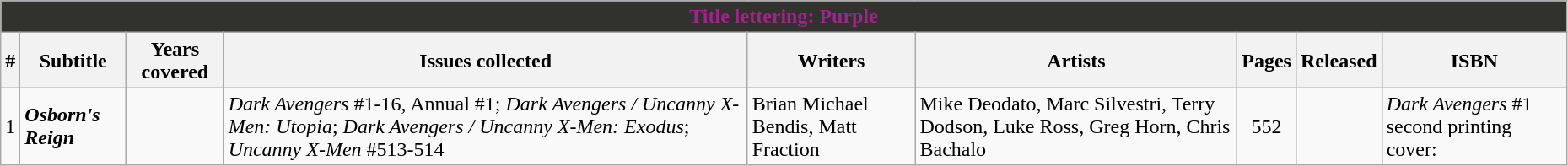<table class="wikitable sortable" width=98%>
<tr>
<th colspan=9 style="background-color: #31312D; color: #A4218E;">Title lettering: Purple</th>
</tr>
<tr>
<th class="unsortable">#</th>
<th class="unsortable">Subtitle</th>
<th>Years covered</th>
<th class="unsortable">Issues collected</th>
<th class="unsortable">Writers</th>
<th class="unsortable">Artists</th>
<th class="unsortable">Pages</th>
<th>Released</th>
<th class="unsortable">ISBN</th>
</tr>
<tr>
<td>1</td>
<td><strong><em>Osborn's Reign</em></strong></td>
<td></td>
<td><em>Dark Avengers</em> #1-16, Annual #1; <em>Dark Avengers / Uncanny X-Men: Utopia</em>; <em>Dark Avengers / Uncanny X-Men: Exodus</em>; <em>Uncanny X-Men</em> #513-514</td>
<td>Brian Michael Bendis, Matt Fraction</td>
<td>Mike Deodato, Marc Silvestri, Terry Dodson, Luke Ross, Greg Horn, Chris Bachalo</td>
<td style="text-align: center;">552</td>
<td></td>
<td><em>Dark Avengers</em> #1 second printing cover: </td>
</tr>
</table>
